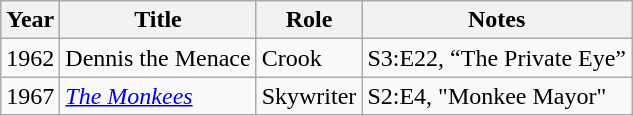<table class="wikitable">
<tr>
<th>Year</th>
<th>Title</th>
<th>Role</th>
<th>Notes</th>
</tr>
<tr>
<td>1962</td>
<td>Dennis the Menace</td>
<td>Crook</td>
<td>S3:E22, “The Private Eye”</td>
</tr>
<tr>
<td>1967</td>
<td><em><a href='#'>The Monkees</a></em></td>
<td>Skywriter</td>
<td>S2:E4, "Monkee Mayor"</td>
</tr>
</table>
